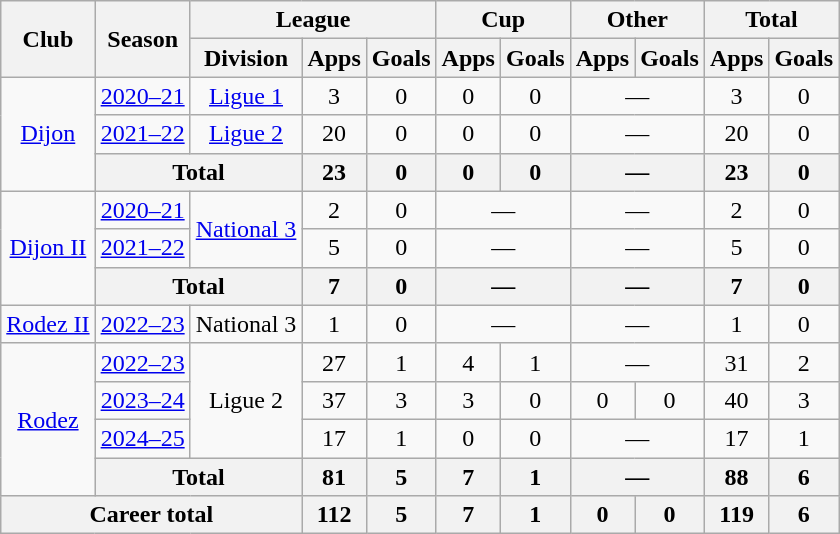<table class="wikitable" style="text-align:center">
<tr>
<th rowspan="2">Club</th>
<th rowspan="2">Season</th>
<th colspan="3">League</th>
<th colspan="2">Cup</th>
<th colspan="2">Other</th>
<th colspan="2">Total</th>
</tr>
<tr>
<th>Division</th>
<th>Apps</th>
<th>Goals</th>
<th>Apps</th>
<th>Goals</th>
<th>Apps</th>
<th>Goals</th>
<th>Apps</th>
<th>Goals</th>
</tr>
<tr>
<td rowspan="3"><a href='#'>Dijon</a></td>
<td><a href='#'>2020–21</a></td>
<td><a href='#'>Ligue 1</a></td>
<td>3</td>
<td>0</td>
<td>0</td>
<td>0</td>
<td colspan="2">—</td>
<td>3</td>
<td>0</td>
</tr>
<tr>
<td><a href='#'>2021–22</a></td>
<td><a href='#'>Ligue 2</a></td>
<td>20</td>
<td>0</td>
<td>0</td>
<td>0</td>
<td colspan="2">—</td>
<td>20</td>
<td>0</td>
</tr>
<tr>
<th colspan="2">Total</th>
<th>23</th>
<th>0</th>
<th>0</th>
<th>0</th>
<th colspan="2">—</th>
<th>23</th>
<th>0</th>
</tr>
<tr>
<td rowspan="3"><a href='#'>Dijon II</a></td>
<td><a href='#'>2020–21</a></td>
<td rowspan="2"><a href='#'>National 3</a></td>
<td>2</td>
<td>0</td>
<td colspan="2">—</td>
<td colspan="2">—</td>
<td>2</td>
<td>0</td>
</tr>
<tr>
<td><a href='#'>2021–22</a></td>
<td>5</td>
<td>0</td>
<td colspan="2">—</td>
<td colspan="2">—</td>
<td>5</td>
<td>0</td>
</tr>
<tr>
<th colspan="2">Total</th>
<th>7</th>
<th>0</th>
<th colspan="2">—</th>
<th colspan="2">—</th>
<th>7</th>
<th>0</th>
</tr>
<tr>
<td><a href='#'>Rodez II</a></td>
<td><a href='#'>2022–23</a></td>
<td>National 3</td>
<td>1</td>
<td>0</td>
<td colspan="2">—</td>
<td colspan="2">—</td>
<td>1</td>
<td>0</td>
</tr>
<tr>
<td rowspan="4"><a href='#'>Rodez</a></td>
<td><a href='#'>2022–23</a></td>
<td rowspan="3">Ligue 2</td>
<td>27</td>
<td>1</td>
<td>4</td>
<td>1</td>
<td colspan="2">—</td>
<td>31</td>
<td>2</td>
</tr>
<tr>
<td><a href='#'>2023–24</a></td>
<td>37</td>
<td>3</td>
<td>3</td>
<td>0</td>
<td>0</td>
<td>0</td>
<td>40</td>
<td>3</td>
</tr>
<tr>
<td><a href='#'>2024–25</a></td>
<td>17</td>
<td>1</td>
<td>0</td>
<td>0</td>
<td colspan="2">—</td>
<td>17</td>
<td>1</td>
</tr>
<tr>
<th colspan="2">Total</th>
<th>81</th>
<th>5</th>
<th>7</th>
<th>1</th>
<th colspan="2">—</th>
<th>88</th>
<th>6</th>
</tr>
<tr>
<th colspan="3">Career total</th>
<th>112</th>
<th>5</th>
<th>7</th>
<th>1</th>
<th>0</th>
<th>0</th>
<th>119</th>
<th>6</th>
</tr>
</table>
